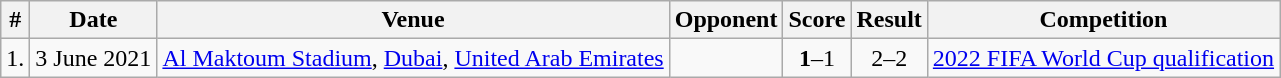<table class="wikitable collapsible collapsed">
<tr>
<th>#</th>
<th>Date</th>
<th>Venue</th>
<th>Opponent</th>
<th>Score</th>
<th>Result</th>
<th>Competition</th>
</tr>
<tr>
<td>1.</td>
<td>3 June 2021</td>
<td><a href='#'>Al Maktoum Stadium</a>, <a href='#'>Dubai</a>, <a href='#'>United Arab Emirates</a></td>
<td></td>
<td align=center><strong>1</strong>–1</td>
<td align=center>2–2</td>
<td><a href='#'>2022 FIFA World Cup qualification</a></td>
</tr>
</table>
